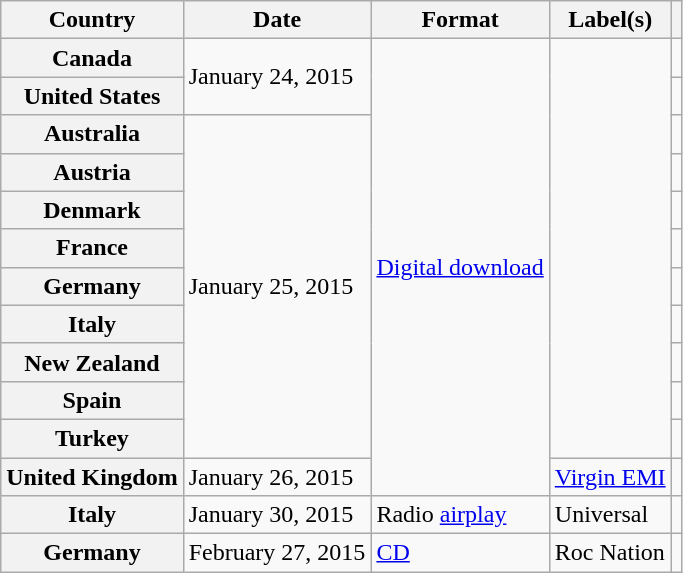<table class="wikitable plainrowheaders">
<tr>
<th scope="col">Country</th>
<th scope="col">Date</th>
<th scope="col">Format</th>
<th scope="col">Label(s)</th>
<th scope="col"></th>
</tr>
<tr>
<th scope="row">Canada</th>
<td rowspan="2">January 24, 2015</td>
<td rowspan="12"><a href='#'>Digital download</a></td>
<td rowspan="11"></td>
<td align="center"></td>
</tr>
<tr>
<th scope="row">United States</th>
<td align="center"></td>
</tr>
<tr>
<th scope="row">Australia</th>
<td rowspan="9">January 25, 2015</td>
<td align="center"></td>
</tr>
<tr>
<th scope="row">Austria</th>
<td align="center"></td>
</tr>
<tr>
<th scope="row">Denmark</th>
<td align="center"></td>
</tr>
<tr>
<th scope="row">France</th>
<td align="center"></td>
</tr>
<tr>
<th scope="row">Germany</th>
<td align="center"></td>
</tr>
<tr>
<th scope="row">Italy</th>
<td align="center"></td>
</tr>
<tr>
<th scope="row">New Zealand</th>
<td align="center"></td>
</tr>
<tr>
<th scope="row">Spain</th>
<td align="center"></td>
</tr>
<tr>
<th scope="row">Turkey</th>
<td align="center"></td>
</tr>
<tr>
<th scope="row">United Kingdom</th>
<td>January 26, 2015</td>
<td><a href='#'>Virgin EMI</a></td>
<td align="center"></td>
</tr>
<tr>
<th scope="row">Italy</th>
<td>January 30, 2015</td>
<td>Radio <a href='#'>airplay</a></td>
<td>Universal</td>
<td align="center"></td>
</tr>
<tr>
<th scope="row">Germany</th>
<td>February 27, 2015</td>
<td><a href='#'>CD</a></td>
<td>Roc Nation</td>
<td align="center"></td>
</tr>
</table>
